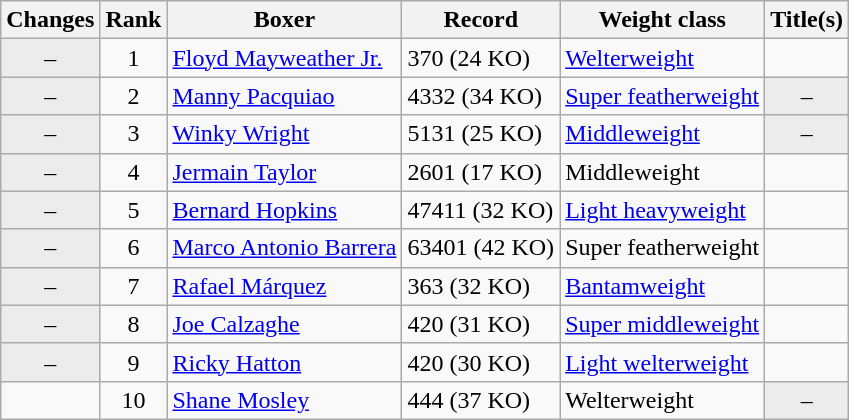<table class="wikitable ">
<tr>
<th>Changes</th>
<th>Rank</th>
<th>Boxer</th>
<th>Record</th>
<th>Weight class</th>
<th>Title(s)</th>
</tr>
<tr>
<td align=center bgcolor=#ECECEC>–</td>
<td align=center>1</td>
<td><a href='#'>Floyd Mayweather Jr.</a></td>
<td>370 (24 KO)</td>
<td><a href='#'>Welterweight</a></td>
<td></td>
</tr>
<tr>
<td align=center bgcolor=#ECECEC>–</td>
<td align=center>2</td>
<td><a href='#'>Manny Pacquiao</a></td>
<td>4332 (34 KO)</td>
<td><a href='#'>Super featherweight</a></td>
<td align=center bgcolor=#ECECEC data-sort-value="Z">–</td>
</tr>
<tr>
<td align=center bgcolor=#ECECEC>–</td>
<td align=center>3</td>
<td><a href='#'>Winky Wright</a></td>
<td>5131 (25 KO)</td>
<td><a href='#'>Middleweight</a></td>
<td align=center bgcolor=#ECECEC data-sort-value="Z">–</td>
</tr>
<tr>
<td align=center bgcolor=#ECECEC>–</td>
<td align=center>4</td>
<td><a href='#'>Jermain Taylor</a></td>
<td>2601 (17 KO)</td>
<td>Middleweight</td>
<td></td>
</tr>
<tr>
<td align=center bgcolor=#ECECEC>–</td>
<td align=center>5</td>
<td><a href='#'>Bernard Hopkins</a></td>
<td>47411 (32 KO)</td>
<td><a href='#'>Light heavyweight</a></td>
<td></td>
</tr>
<tr>
<td align=center bgcolor=#ECECEC>–</td>
<td align=center>6</td>
<td><a href='#'>Marco Antonio Barrera</a></td>
<td>63401 (42 KO)</td>
<td>Super featherweight</td>
<td></td>
</tr>
<tr>
<td align=center bgcolor=#ECECEC>–</td>
<td align=center>7</td>
<td><a href='#'>Rafael Márquez</a></td>
<td>363 (32 KO)</td>
<td><a href='#'>Bantamweight</a></td>
<td></td>
</tr>
<tr>
<td align=center bgcolor=#ECECEC>–</td>
<td align=center>8</td>
<td><a href='#'>Joe Calzaghe</a></td>
<td>420 (31 KO)</td>
<td><a href='#'>Super middleweight</a></td>
<td></td>
</tr>
<tr>
<td align=center bgcolor=#ECECEC>–</td>
<td align=center>9</td>
<td><a href='#'>Ricky Hatton</a></td>
<td>420 (30 KO)</td>
<td><a href='#'>Light welterweight</a></td>
<td></td>
</tr>
<tr>
<td align=center></td>
<td align=center>10</td>
<td><a href='#'>Shane Mosley</a></td>
<td>444 (37 KO)</td>
<td>Welterweight</td>
<td align=center bgcolor=#ECECEC data-sort-value="Z">–</td>
</tr>
</table>
